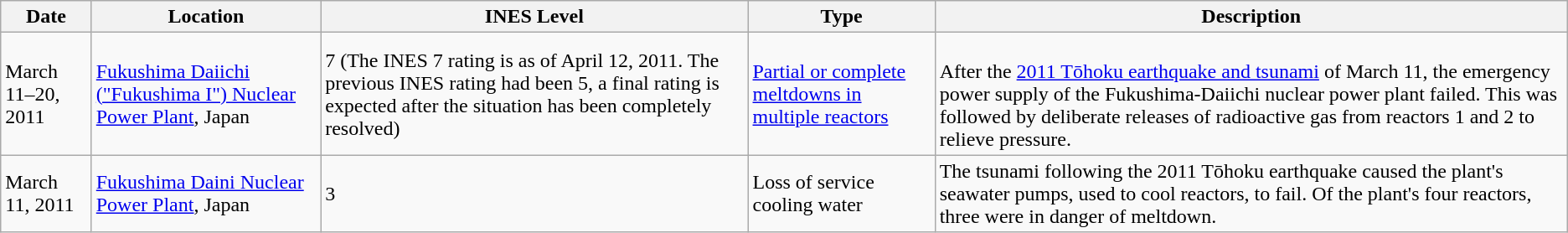<table class="wikitable toptextcells">
<tr>
<th>Date</th>
<th>Location</th>
<th>INES Level</th>
<th>Type</th>
<th>Description</th>
</tr>
<tr>
<td>March 11–20, 2011</td>
<td><a href='#'>Fukushima Daiichi ("Fukushima I") Nuclear Power Plant</a>, Japan</td>
<td>7 (The INES 7 rating is as of April 12, 2011. The previous INES rating had been 5, a final rating is expected after the situation has been completely resolved)</td>
<td><a href='#'>Partial or complete meltdowns in multiple reactors</a></td>
<td><br>After the <a href='#'>2011 Tōhoku earthquake and tsunami</a> of March 11, the emergency power supply of the Fukushima-Daiichi nuclear power plant failed. This was followed by deliberate releases of radioactive gas from reactors 1 and 2 to relieve pressure.</td>
</tr>
<tr>
<td>March 11, 2011</td>
<td><a href='#'>Fukushima Daini Nuclear Power Plant</a>, Japan</td>
<td>3</td>
<td>Loss of service cooling water</td>
<td>The tsunami following the 2011 Tōhoku earthquake caused the plant's seawater pumps, used to cool reactors, to fail. Of the plant's four reactors, three were in danger of meltdown.</td>
</tr>
</table>
